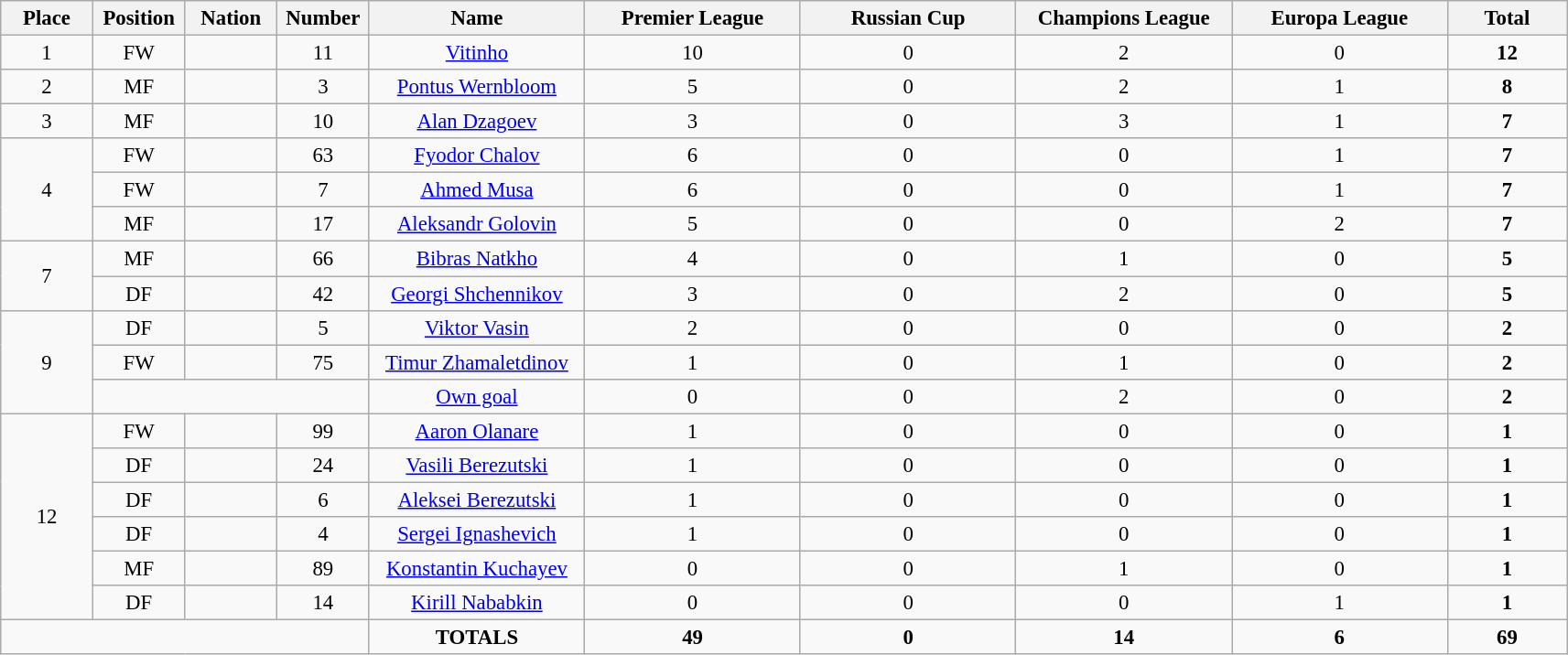<table class="wikitable" style="font-size: 95%; text-align: center;">
<tr>
<th width=60>Place</th>
<th width=60>Position</th>
<th width=60>Nation</th>
<th width=60>Number</th>
<th width=150>Name</th>
<th width=150>Premier League</th>
<th width=150>Russian Cup</th>
<th width=150>Champions League</th>
<th width=150>Europa League</th>
<th width=80>Total</th>
</tr>
<tr>
<td>1</td>
<td>FW</td>
<td></td>
<td>11</td>
<td><a href='#'>Vitinho</a></td>
<td>10</td>
<td>0</td>
<td>2</td>
<td>0</td>
<td><strong>12</strong></td>
</tr>
<tr>
<td>2</td>
<td>MF</td>
<td></td>
<td>3</td>
<td><a href='#'>Pontus Wernbloom</a></td>
<td>5</td>
<td>0</td>
<td>2</td>
<td>1</td>
<td><strong>8</strong></td>
</tr>
<tr>
<td>3</td>
<td>MF</td>
<td></td>
<td>10</td>
<td><a href='#'>Alan Dzagoev</a></td>
<td>3</td>
<td>0</td>
<td>3</td>
<td>1</td>
<td><strong>7</strong></td>
</tr>
<tr>
<td rowspan="3">4</td>
<td>FW</td>
<td></td>
<td>63</td>
<td><a href='#'>Fyodor Chalov</a></td>
<td>6</td>
<td>0</td>
<td>0</td>
<td>1</td>
<td><strong>7</strong></td>
</tr>
<tr>
<td>FW</td>
<td></td>
<td>7</td>
<td><a href='#'>Ahmed Musa</a></td>
<td>6</td>
<td>0</td>
<td>0</td>
<td>1</td>
<td><strong>7</strong></td>
</tr>
<tr>
<td>MF</td>
<td></td>
<td>17</td>
<td><a href='#'>Aleksandr Golovin</a></td>
<td>5</td>
<td>0</td>
<td>0</td>
<td>2</td>
<td><strong>7</strong></td>
</tr>
<tr>
<td rowspan="2">7</td>
<td>MF</td>
<td></td>
<td>66</td>
<td><a href='#'>Bibras Natkho</a></td>
<td>4</td>
<td>0</td>
<td>1</td>
<td>0</td>
<td><strong>5</strong></td>
</tr>
<tr>
<td>DF</td>
<td></td>
<td>42</td>
<td><a href='#'>Georgi Shchennikov</a></td>
<td>3</td>
<td>0</td>
<td>2</td>
<td>0</td>
<td><strong>5</strong></td>
</tr>
<tr>
<td rowspan="3">9</td>
<td>DF</td>
<td></td>
<td>5</td>
<td><a href='#'>Viktor Vasin</a></td>
<td>2</td>
<td>0</td>
<td>0</td>
<td>0</td>
<td><strong>2</strong></td>
</tr>
<tr>
<td>FW</td>
<td></td>
<td>75</td>
<td><a href='#'>Timur Zhamaletdinov</a></td>
<td>1</td>
<td>0</td>
<td>1</td>
<td>0</td>
<td><strong>2</strong></td>
</tr>
<tr>
<td colspan="3"></td>
<td><a href='#'>Own goal</a></td>
<td>0</td>
<td>0</td>
<td>2</td>
<td>0</td>
<td><strong>2</strong></td>
</tr>
<tr>
<td rowspan="6">12</td>
<td>FW</td>
<td></td>
<td>99</td>
<td><a href='#'>Aaron Olanare</a></td>
<td>1</td>
<td>0</td>
<td>0</td>
<td>0</td>
<td><strong>1</strong></td>
</tr>
<tr>
<td>DF</td>
<td></td>
<td>24</td>
<td><a href='#'>Vasili Berezutski</a></td>
<td>1</td>
<td>0</td>
<td>0</td>
<td>0</td>
<td><strong>1</strong></td>
</tr>
<tr>
<td>DF</td>
<td></td>
<td>6</td>
<td><a href='#'>Aleksei Berezutski</a></td>
<td>1</td>
<td>0</td>
<td>0</td>
<td>0</td>
<td><strong>1</strong></td>
</tr>
<tr>
<td>DF</td>
<td></td>
<td>4</td>
<td><a href='#'>Sergei Ignashevich</a></td>
<td>1</td>
<td>0</td>
<td>0</td>
<td>0</td>
<td><strong>1</strong></td>
</tr>
<tr>
<td>MF</td>
<td></td>
<td>89</td>
<td><a href='#'>Konstantin Kuchayev</a></td>
<td>0</td>
<td>0</td>
<td>1</td>
<td>0</td>
<td><strong>1</strong></td>
</tr>
<tr>
<td>DF</td>
<td></td>
<td>14</td>
<td><a href='#'>Kirill Nababkin</a></td>
<td>0</td>
<td>0</td>
<td>0</td>
<td>1</td>
<td><strong>1</strong></td>
</tr>
<tr>
<td colspan="4"></td>
<td><strong>TOTALS</strong></td>
<td><strong>49</strong></td>
<td><strong>0</strong></td>
<td><strong>14</strong></td>
<td><strong>6</strong></td>
<td><strong>69</strong></td>
</tr>
</table>
